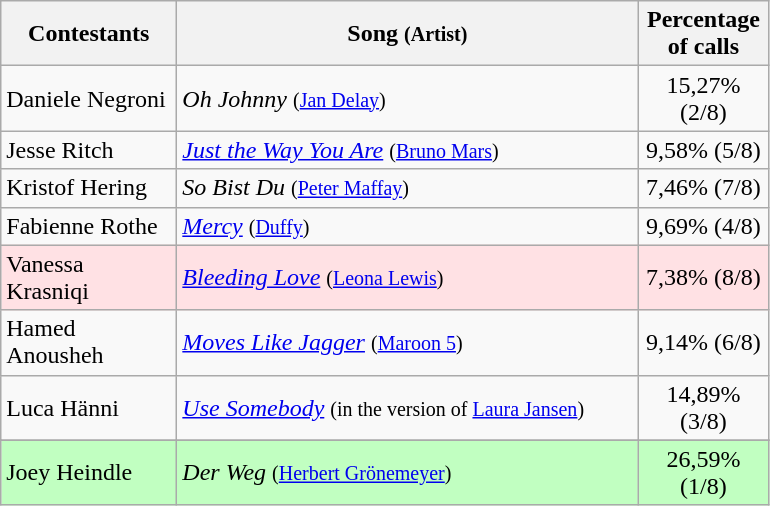<table class="wikitable">
<tr ">
<th style="width:110px;">Contestants</th>
<th style="width:300px;">Song <small>(Artist)</small></th>
<th style="width:80px;">Percentage of calls</th>
</tr>
<tr>
<td align="left">Daniele Negroni</td>
<td align="left"><em>Oh Johnny</em> <small>(<a href='#'>Jan Delay</a>)</small></td>
<td style="text-align:center;">15,27% (2/8)</td>
</tr>
<tr>
<td align="left">Jesse Ritch</td>
<td align="left"><em><a href='#'>Just the Way You Are</a></em> <small>(<a href='#'>Bruno Mars</a>)</small></td>
<td style="text-align:center;">9,58% (5/8)</td>
</tr>
<tr>
<td align="left">Kristof Hering</td>
<td align="left"><em>So Bist Du</em> <small>(<a href='#'>Peter Maffay</a>)</small></td>
<td style="text-align:center;">7,46% (7/8)</td>
</tr>
<tr>
<td align="left">Fabienne Rothe</td>
<td align="left"><em><a href='#'>Mercy</a></em> <small>(<a href='#'>Duffy</a>)</small></td>
<td style="text-align:center;">9,69% (4/8)</td>
</tr>
<tr bgcolor="#FFE1E4">
<td align="left">Vanessa Krasniqi</td>
<td align="left"><em><a href='#'>Bleeding Love</a></em> <small>(<a href='#'>Leona Lewis</a>)</small></td>
<td style="text-align:center;">7,38% (8/8)</td>
</tr>
<tr>
<td align="left">Hamed Anousheh</td>
<td align="left"><em><a href='#'>Moves Like Jagger</a></em> <small>(<a href='#'>Maroon 5</a>)</small></td>
<td style="text-align:center;">9,14% (6/8)</td>
</tr>
<tr>
<td align="left">Luca Hänni</td>
<td align="left"><em><a href='#'>Use Somebody</a></em> <small>(in the version of <a href='#'>Laura Jansen</a>)</small></td>
<td style="text-align:center;">14,89% (3/8)</td>
</tr>
<tr>
</tr>
<tr style="background:#c1ffc1;">
<td align="left">Joey Heindle</td>
<td align="left"><em>Der Weg</em> <small>(<a href='#'>Herbert Grönemeyer</a>)</small></td>
<td style="text-align:center;">26,59% (1/8)</td>
</tr>
</table>
